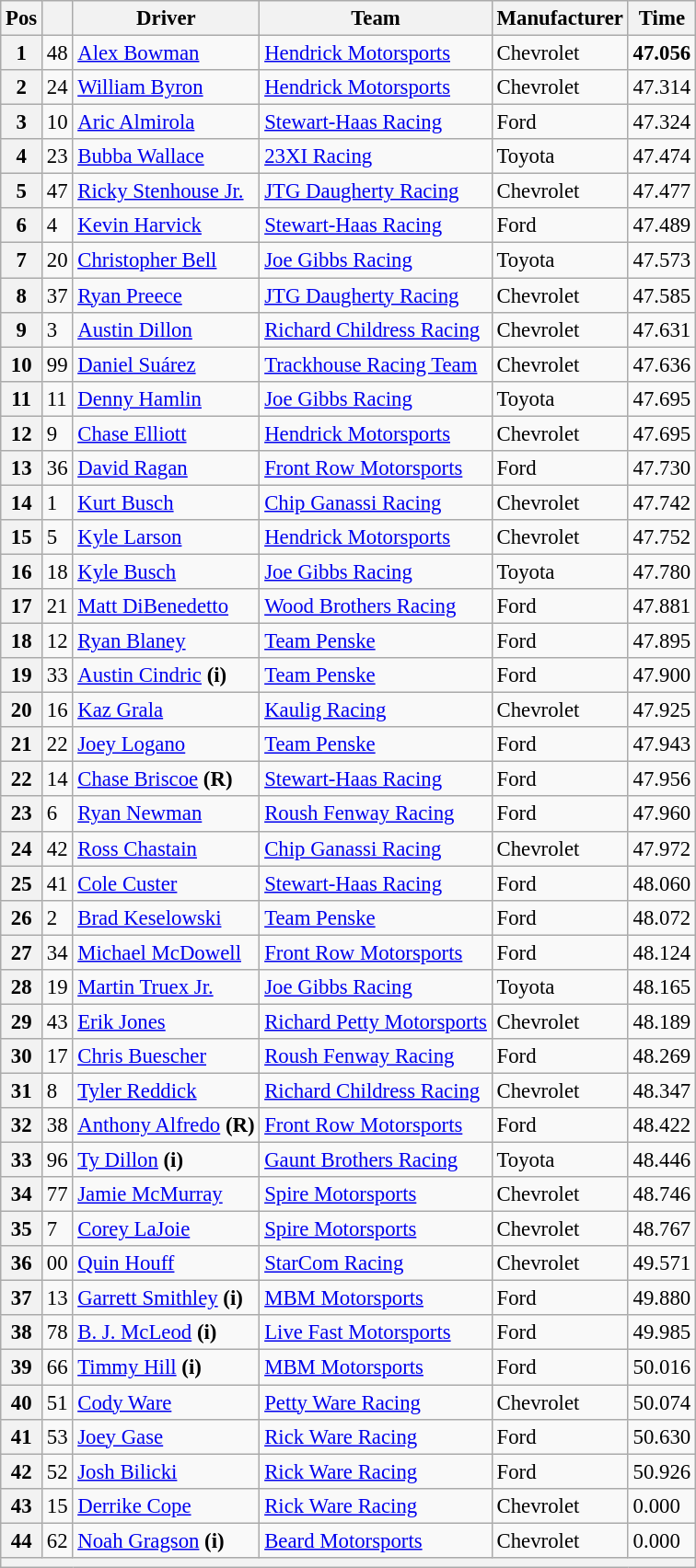<table class="wikitable" style="font-size:95%">
<tr>
<th>Pos</th>
<th></th>
<th>Driver</th>
<th>Team</th>
<th>Manufacturer</th>
<th>Time</th>
</tr>
<tr>
<th>1</th>
<td>48</td>
<td><a href='#'>Alex Bowman</a></td>
<td><a href='#'>Hendrick Motorsports</a></td>
<td>Chevrolet</td>
<td><strong>47.056</strong></td>
</tr>
<tr>
<th>2</th>
<td>24</td>
<td><a href='#'>William Byron</a></td>
<td><a href='#'>Hendrick Motorsports</a></td>
<td>Chevrolet</td>
<td>47.314</td>
</tr>
<tr>
<th>3</th>
<td>10</td>
<td><a href='#'>Aric Almirola</a></td>
<td><a href='#'>Stewart-Haas Racing</a></td>
<td>Ford</td>
<td>47.324</td>
</tr>
<tr>
<th>4</th>
<td>23</td>
<td><a href='#'>Bubba Wallace</a></td>
<td><a href='#'>23XI Racing</a></td>
<td>Toyota</td>
<td>47.474</td>
</tr>
<tr>
<th>5</th>
<td>47</td>
<td><a href='#'>Ricky Stenhouse Jr.</a></td>
<td><a href='#'>JTG Daugherty Racing</a></td>
<td>Chevrolet</td>
<td>47.477</td>
</tr>
<tr>
<th>6</th>
<td>4</td>
<td><a href='#'>Kevin Harvick</a></td>
<td><a href='#'>Stewart-Haas Racing</a></td>
<td>Ford</td>
<td>47.489</td>
</tr>
<tr>
<th>7</th>
<td>20</td>
<td><a href='#'>Christopher Bell</a></td>
<td><a href='#'>Joe Gibbs Racing</a></td>
<td>Toyota</td>
<td>47.573</td>
</tr>
<tr>
<th>8</th>
<td>37</td>
<td><a href='#'>Ryan Preece</a></td>
<td><a href='#'>JTG Daugherty Racing</a></td>
<td>Chevrolet</td>
<td>47.585</td>
</tr>
<tr>
<th>9</th>
<td>3</td>
<td><a href='#'>Austin Dillon</a></td>
<td><a href='#'>Richard Childress Racing</a></td>
<td>Chevrolet</td>
<td>47.631</td>
</tr>
<tr>
<th>10</th>
<td>99</td>
<td><a href='#'>Daniel Suárez</a></td>
<td><a href='#'>Trackhouse Racing Team</a></td>
<td>Chevrolet</td>
<td>47.636</td>
</tr>
<tr>
<th>11</th>
<td>11</td>
<td><a href='#'>Denny Hamlin</a></td>
<td><a href='#'>Joe Gibbs Racing</a></td>
<td>Toyota</td>
<td>47.695</td>
</tr>
<tr>
<th>12</th>
<td>9</td>
<td><a href='#'>Chase Elliott</a></td>
<td><a href='#'>Hendrick Motorsports</a></td>
<td>Chevrolet</td>
<td>47.695</td>
</tr>
<tr>
<th>13</th>
<td>36</td>
<td><a href='#'>David Ragan</a></td>
<td><a href='#'>Front Row Motorsports</a></td>
<td>Ford</td>
<td>47.730</td>
</tr>
<tr>
<th>14</th>
<td>1</td>
<td><a href='#'>Kurt Busch</a></td>
<td><a href='#'>Chip Ganassi Racing</a></td>
<td>Chevrolet</td>
<td>47.742</td>
</tr>
<tr>
<th>15</th>
<td>5</td>
<td><a href='#'>Kyle Larson</a></td>
<td><a href='#'>Hendrick Motorsports</a></td>
<td>Chevrolet</td>
<td>47.752</td>
</tr>
<tr>
<th>16</th>
<td>18</td>
<td><a href='#'>Kyle Busch</a></td>
<td><a href='#'>Joe Gibbs Racing</a></td>
<td>Toyota</td>
<td>47.780</td>
</tr>
<tr>
<th>17</th>
<td>21</td>
<td><a href='#'>Matt DiBenedetto</a></td>
<td><a href='#'>Wood Brothers Racing</a></td>
<td>Ford</td>
<td>47.881</td>
</tr>
<tr>
<th>18</th>
<td>12</td>
<td><a href='#'>Ryan Blaney</a></td>
<td><a href='#'>Team Penske</a></td>
<td>Ford</td>
<td>47.895</td>
</tr>
<tr>
<th>19</th>
<td>33</td>
<td><a href='#'>Austin Cindric</a> <strong>(i)</strong></td>
<td><a href='#'>Team Penske</a></td>
<td>Ford</td>
<td>47.900</td>
</tr>
<tr>
<th>20</th>
<td>16</td>
<td><a href='#'>Kaz Grala</a></td>
<td><a href='#'>Kaulig Racing</a></td>
<td>Chevrolet</td>
<td>47.925</td>
</tr>
<tr>
<th>21</th>
<td>22</td>
<td><a href='#'>Joey Logano</a></td>
<td><a href='#'>Team Penske</a></td>
<td>Ford</td>
<td>47.943</td>
</tr>
<tr>
<th>22</th>
<td>14</td>
<td><a href='#'>Chase Briscoe</a> <strong>(R)</strong></td>
<td><a href='#'>Stewart-Haas Racing</a></td>
<td>Ford</td>
<td>47.956</td>
</tr>
<tr>
<th>23</th>
<td>6</td>
<td><a href='#'>Ryan Newman</a></td>
<td><a href='#'>Roush Fenway Racing</a></td>
<td>Ford</td>
<td>47.960</td>
</tr>
<tr>
<th>24</th>
<td>42</td>
<td><a href='#'>Ross Chastain</a></td>
<td><a href='#'>Chip Ganassi Racing</a></td>
<td>Chevrolet</td>
<td>47.972</td>
</tr>
<tr>
<th>25</th>
<td>41</td>
<td><a href='#'>Cole Custer</a></td>
<td><a href='#'>Stewart-Haas Racing</a></td>
<td>Ford</td>
<td>48.060</td>
</tr>
<tr>
<th>26</th>
<td>2</td>
<td><a href='#'>Brad Keselowski</a></td>
<td><a href='#'>Team Penske</a></td>
<td>Ford</td>
<td>48.072</td>
</tr>
<tr>
<th>27</th>
<td>34</td>
<td><a href='#'>Michael McDowell</a></td>
<td><a href='#'>Front Row Motorsports</a></td>
<td>Ford</td>
<td>48.124</td>
</tr>
<tr>
<th>28</th>
<td>19</td>
<td><a href='#'>Martin Truex Jr.</a></td>
<td><a href='#'>Joe Gibbs Racing</a></td>
<td>Toyota</td>
<td>48.165</td>
</tr>
<tr>
<th>29</th>
<td>43</td>
<td><a href='#'>Erik Jones</a></td>
<td><a href='#'>Richard Petty Motorsports</a></td>
<td>Chevrolet</td>
<td>48.189</td>
</tr>
<tr>
<th>30</th>
<td>17</td>
<td><a href='#'>Chris Buescher</a></td>
<td><a href='#'>Roush Fenway Racing</a></td>
<td>Ford</td>
<td>48.269</td>
</tr>
<tr>
<th>31</th>
<td>8</td>
<td><a href='#'>Tyler Reddick</a></td>
<td><a href='#'>Richard Childress Racing</a></td>
<td>Chevrolet</td>
<td>48.347</td>
</tr>
<tr>
<th>32</th>
<td>38</td>
<td><a href='#'>Anthony Alfredo</a> <strong>(R)</strong></td>
<td><a href='#'>Front Row Motorsports</a></td>
<td>Ford</td>
<td>48.422</td>
</tr>
<tr>
<th>33</th>
<td>96</td>
<td><a href='#'>Ty Dillon</a> <strong>(i)</strong></td>
<td><a href='#'>Gaunt Brothers Racing</a></td>
<td>Toyota</td>
<td>48.446</td>
</tr>
<tr>
<th>34</th>
<td>77</td>
<td><a href='#'>Jamie McMurray</a></td>
<td><a href='#'>Spire Motorsports</a></td>
<td>Chevrolet</td>
<td>48.746</td>
</tr>
<tr>
<th>35</th>
<td>7</td>
<td><a href='#'>Corey LaJoie</a></td>
<td><a href='#'>Spire Motorsports</a></td>
<td>Chevrolet</td>
<td>48.767</td>
</tr>
<tr>
<th>36</th>
<td>00</td>
<td><a href='#'>Quin Houff</a></td>
<td><a href='#'>StarCom Racing</a></td>
<td>Chevrolet</td>
<td>49.571</td>
</tr>
<tr>
<th>37</th>
<td>13</td>
<td><a href='#'>Garrett Smithley</a> <strong>(i)</strong></td>
<td><a href='#'>MBM Motorsports</a></td>
<td>Ford</td>
<td>49.880</td>
</tr>
<tr>
<th>38</th>
<td>78</td>
<td><a href='#'>B. J. McLeod</a> <strong>(i)</strong></td>
<td><a href='#'>Live Fast Motorsports</a></td>
<td>Ford</td>
<td>49.985</td>
</tr>
<tr>
<th>39</th>
<td>66</td>
<td><a href='#'>Timmy Hill</a> <strong>(i)</strong></td>
<td><a href='#'>MBM Motorsports</a></td>
<td>Ford</td>
<td>50.016</td>
</tr>
<tr>
<th>40</th>
<td>51</td>
<td><a href='#'>Cody Ware</a></td>
<td><a href='#'>Petty Ware Racing</a></td>
<td>Chevrolet</td>
<td>50.074</td>
</tr>
<tr>
<th>41</th>
<td>53</td>
<td><a href='#'>Joey Gase</a></td>
<td><a href='#'>Rick Ware Racing</a></td>
<td>Ford</td>
<td>50.630</td>
</tr>
<tr>
<th>42</th>
<td>52</td>
<td><a href='#'>Josh Bilicki</a></td>
<td><a href='#'>Rick Ware Racing</a></td>
<td>Ford</td>
<td>50.926</td>
</tr>
<tr>
<th>43</th>
<td>15</td>
<td><a href='#'>Derrike Cope</a></td>
<td><a href='#'>Rick Ware Racing</a></td>
<td>Chevrolet</td>
<td>0.000</td>
</tr>
<tr>
<th>44</th>
<td>62</td>
<td><a href='#'>Noah Gragson</a> <strong>(i)</strong></td>
<td><a href='#'>Beard Motorsports</a></td>
<td>Chevrolet</td>
<td>0.000</td>
</tr>
<tr>
<th colspan="6"></th>
</tr>
</table>
